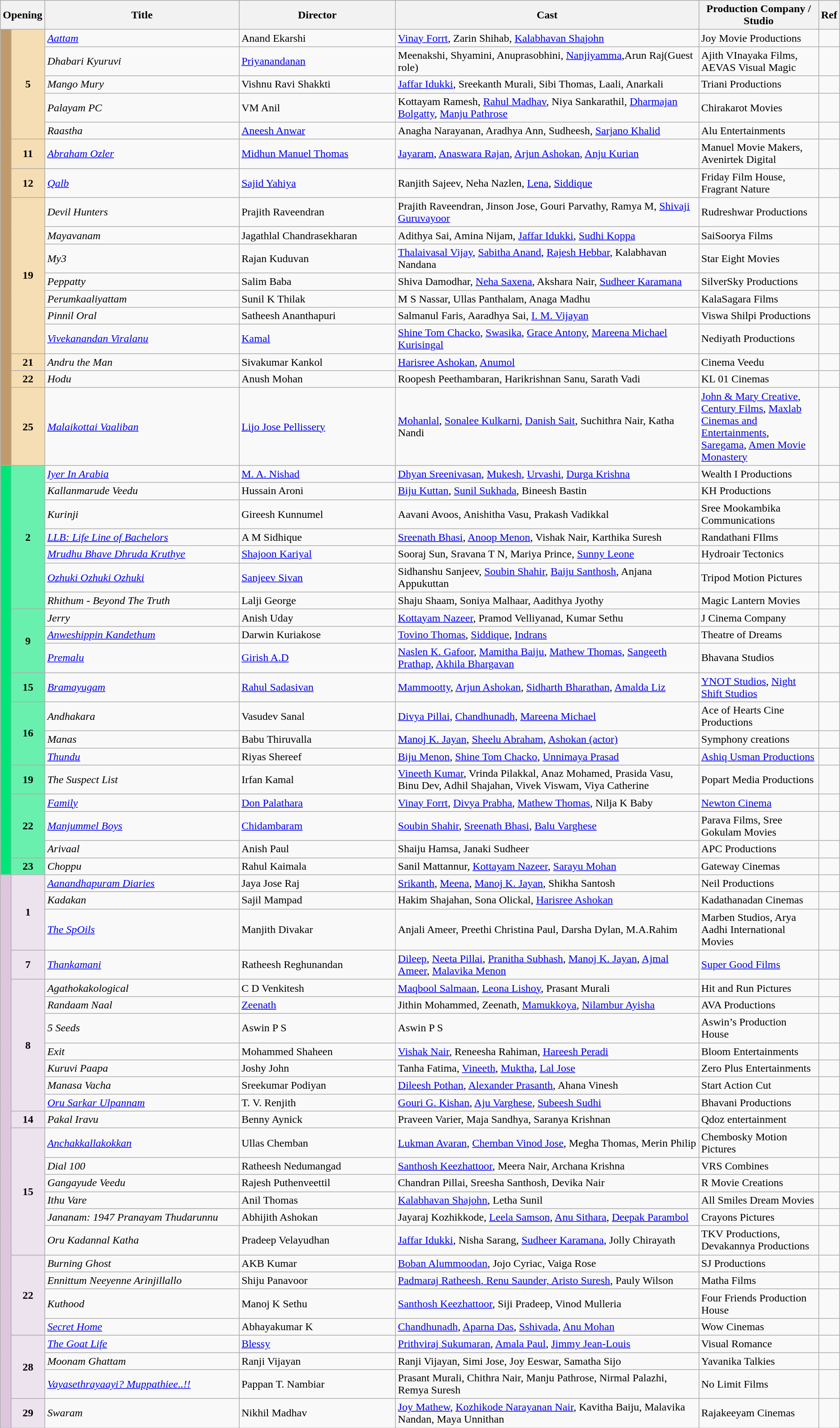<table class="wikitable sortable">
<tr>
<th colspan="2" class="unsortable">Opening</th>
<th style="width:25%;">Title</th>
<th style="width:20%;">Director</th>
<th style="width:40%;">Cast</th>
<th style="width:25%;">Production Company / Studio</th>
<th style="width:15%;">Ref</th>
</tr>
<tr>
<td rowspan="17" style="text-align:center; background:#C19A6B; textcolor:#000;"><strong></strong></td>
<td rowspan="5" style="text-align:center;background:#F5DEB3;"><strong>5</strong></td>
<td><em><a href='#'>Aattam</a></em></td>
<td>Anand Ekarshi</td>
<td><a href='#'>Vinay Forrt</a>, Zarin Shihab, <a href='#'>Kalabhavan Shajohn</a></td>
<td>Joy Movie Productions</td>
<td></td>
</tr>
<tr>
<td><em>Dhabari Kyuruvi</em></td>
<td><a href='#'>Priyanandanan</a></td>
<td>Meenakshi, Shyamini, Anuprasobhini, <a href='#'>Nanjiyamma</a>,Arun Raj(Guest role)</td>
<td>Ajith VInayaka Films, AEVAS Visual Magic</td>
<td></td>
</tr>
<tr>
<td><em>Mango Mury</em></td>
<td>Vishnu Ravi Shakkti</td>
<td><a href='#'>Jaffar Idukki</a>, Sreekanth Murali, Sibi Thomas, Laali, Anarkali</td>
<td>Triani Productions</td>
<td></td>
</tr>
<tr>
<td><em>Palayam PC</em></td>
<td>VM Anil</td>
<td>Kottayam Ramesh, <a href='#'>Rahul Madhav</a>, Niya Sankarathil, <a href='#'>Dharmajan Bolgatty</a>, <a href='#'>Manju Pathrose</a></td>
<td>Chirakarot Movies</td>
<td></td>
</tr>
<tr>
<td><em>Raastha</em></td>
<td><a href='#'>Aneesh Anwar</a></td>
<td>Anagha Narayanan, Aradhya Ann, Sudheesh, <a href='#'>Sarjano Khalid</a></td>
<td>Alu Entertainments</td>
<td></td>
</tr>
<tr>
<td rowspan="1" style="text-align:center;background:#F5DEB3;"><strong>11</strong></td>
<td><em><a href='#'>Abraham Ozler</a></em></td>
<td><a href='#'>Midhun Manuel Thomas</a></td>
<td><a href='#'>Jayaram</a>, <a href='#'>Anaswara Rajan</a>, <a href='#'>Arjun Ashokan</a>, <a href='#'>Anju Kurian</a></td>
<td>Manuel Movie Makers, Avenirtek Digital</td>
<td></td>
</tr>
<tr>
<td rowspan="1" style="text-align:center;background:#F5DEB3;"><strong>12</strong></td>
<td><em><a href='#'>Qalb</a></em></td>
<td><a href='#'>Sajid Yahiya</a></td>
<td>Ranjith Sajeev, Neha Nazlen, <a href='#'>Lena</a>, <a href='#'>Siddique</a></td>
<td>Friday Film House, Fragrant Nature</td>
<td></td>
</tr>
<tr>
<td rowspan="7" style="text-align:center;background:#F5DEB3;"><strong>19</strong></td>
<td><em>Devil Hunters</em></td>
<td>Prajith Raveendran</td>
<td>Prajith Raveendran, Jinson Jose, Gouri Parvathy, Ramya M, <a href='#'>Shivaji Guruvayoor</a></td>
<td>Rudreshwar Productions</td>
<td></td>
</tr>
<tr>
<td><em>Mayavanam</em></td>
<td>Jagathlal Chandrasekharan</td>
<td>Adithya Sai, Amina Nijam, <a href='#'>Jaffar Idukki</a>, <a href='#'>Sudhi Koppa</a></td>
<td>SaiSoorya Films</td>
<td></td>
</tr>
<tr>
<td><em>My3</em></td>
<td>Rajan Kuduvan</td>
<td><a href='#'>Thalaivasal Vijay</a>, <a href='#'>Sabitha Anand</a>, <a href='#'>Rajesh Hebbar</a>, Kalabhavan Nandana</td>
<td>Star Eight Movies</td>
<td></td>
</tr>
<tr>
<td><em>Peppatty</em></td>
<td>Salim Baba</td>
<td>Shiva Damodhar, <a href='#'>Neha Saxena</a>, Akshara Nair, <a href='#'>Sudheer Karamana</a></td>
<td>SilverSky Productions</td>
<td></td>
</tr>
<tr>
<td><em>Perumkaaliyattam</em></td>
<td>Sunil K Thilak</td>
<td>M S Nassar, Ullas Panthalam, Anaga Madhu</td>
<td>KalaSagara Films</td>
<td></td>
</tr>
<tr>
<td><em>Pinnil Oral</em></td>
<td>Satheesh Ananthapuri</td>
<td>Salmanul Faris, Aaradhya Sai, <a href='#'>I. M. Vijayan</a></td>
<td>Viswa Shilpi Productions</td>
<td></td>
</tr>
<tr>
<td><em><a href='#'>Vivekanandan Viralanu</a></em></td>
<td><a href='#'>Kamal</a></td>
<td><a href='#'>Shine Tom Chacko</a>, <a href='#'>Swasika</a>, <a href='#'>Grace Antony</a>, <a href='#'>Mareena Michael Kurisingal</a></td>
<td>Nediyath Productions</td>
<td></td>
</tr>
<tr>
<td rowspan="1" style="text-align:center;background:#F5DEB3;"><strong>21</strong></td>
<td><em>Andru the Man</em></td>
<td>Sivakumar Kankol</td>
<td><a href='#'>Harisree Ashokan</a>, <a href='#'>Anumol</a></td>
<td>Cinema Veedu</td>
<td></td>
</tr>
<tr>
<td rowspan="1" style="text-align:center;background:#F5DEB3;"><strong>22</strong></td>
<td><em>Hodu</em></td>
<td>Anush Mohan</td>
<td>Roopesh Peethambaran, Harikrishnan Sanu, Sarath Vadi</td>
<td>KL 01 Cinemas</td>
<td></td>
</tr>
<tr>
<td rowspan="1" style="text-align:center;background:#F5DEB3;"><strong>25</strong></td>
<td><em><a href='#'>Malaikottai Vaaliban</a></em></td>
<td><a href='#'>Lijo Jose Pellissery</a></td>
<td><a href='#'>Mohanlal</a>, <a href='#'>Sonalee Kulkarni</a>, <a href='#'>Danish Sait</a>, Suchithra Nair, Katha Nandi</td>
<td><a href='#'>John & Mary Creative</a>, <a href='#'>Century Films</a>, <a href='#'>Maxlab Cinemas and Entertainments</a>, <a href='#'>Saregama</a>, <a href='#'>Amen Movie Monastery</a></td>
<td></td>
</tr>
<tr>
<td rowspan="19" style="text-align:center;background:#00E676; textcolor:#000;"><strong></strong></td>
<td rowspan="7" style="text-align:center;background:#69F0AE;"><strong>2</strong></td>
<td><em><a href='#'>Iyer In Arabia</a></em></td>
<td><a href='#'>M. A. Nishad</a></td>
<td><a href='#'>Dhyan Sreenivasan</a>, <a href='#'>Mukesh</a>, <a href='#'>Urvashi</a>, <a href='#'>Durga Krishna</a></td>
<td>Wealth I Productions</td>
<td></td>
</tr>
<tr>
<td><em>Kallanmarude Veedu</em></td>
<td>Hussain Aroni</td>
<td><a href='#'>Biju Kuttan</a>, <a href='#'>Sunil Sukhada</a>, Bineesh Bastin</td>
<td>KH Productions</td>
<td></td>
</tr>
<tr>
<td><em>Kurinji</em></td>
<td>Gireesh Kunnumel</td>
<td>Aavani Avoos, Anishitha Vasu, Prakash Vadikkal</td>
<td>Sree Mookambika Communications</td>
<td></td>
</tr>
<tr>
<td><em><a href='#'>LLB: Life Line of Bachelors</a></em></td>
<td>A M Sidhique</td>
<td><a href='#'>Sreenath Bhasi</a>, <a href='#'>Anoop Menon</a>, Vishak Nair, Karthika Suresh</td>
<td>Randathani FIlms</td>
<td></td>
</tr>
<tr>
<td><em><a href='#'>Mrudhu Bhave Dhruda Kruthye</a></em></td>
<td><a href='#'>Shajoon Kariyal</a></td>
<td>Sooraj Sun, Sravana T N, Mariya Prince, <a href='#'>Sunny Leone</a></td>
<td>Hydroair Tectonics</td>
<td></td>
</tr>
<tr>
<td><em><a href='#'>Ozhuki Ozhuki Ozhuki</a></em></td>
<td><a href='#'>Sanjeev Sivan</a></td>
<td>Sidhanshu Sanjeev, <a href='#'>Soubin Shahir</a>, <a href='#'>Baiju Santhosh</a>, Anjana Appukuttan</td>
<td>Tripod Motion Pictures</td>
<td></td>
</tr>
<tr>
<td><em>Rhithum - Beyond The Truth</em></td>
<td>Lalji George</td>
<td>Shaju Shaam, Soniya Malhaar, Aadithya Jyothy</td>
<td>Magic Lantern Movies</td>
<td></td>
</tr>
<tr>
<td rowspan="3" style="text-align:center;background:#69F0AE;"><strong>9</strong></td>
<td><em>Jerry</em></td>
<td>Anish Uday</td>
<td><a href='#'>Kottayam Nazeer</a>, Pramod Velliyanad, Kumar Sethu</td>
<td>J Cinema Company</td>
<td></td>
</tr>
<tr>
<td><em><a href='#'>Anweshippin Kandethum</a></em></td>
<td>Darwin Kuriakose</td>
<td><a href='#'>Tovino Thomas</a>, <a href='#'>Siddique</a>, <a href='#'>Indrans</a></td>
<td>Theatre of Dreams</td>
<td></td>
</tr>
<tr>
<td><em><a href='#'>Premalu</a></em></td>
<td><a href='#'>Girish A.D</a></td>
<td><a href='#'>Naslen K. Gafoor</a>, <a href='#'>Mamitha Baiju</a>, <a href='#'>Mathew Thomas</a>, <a href='#'>Sangeeth Prathap</a>, <a href='#'>Akhila Bhargavan</a></td>
<td>Bhavana Studios</td>
<td></td>
</tr>
<tr>
<td rowspan="1" style="text-align:center;background:#69F0AE;"><strong>15</strong></td>
<td><em><a href='#'>Bramayugam</a></em></td>
<td><a href='#'>Rahul Sadasivan</a></td>
<td><a href='#'>Mammootty</a>, <a href='#'>Arjun Ashokan</a>, <a href='#'>Sidharth Bharathan</a>, <a href='#'>Amalda Liz</a></td>
<td><a href='#'>YNOT Studios</a>, <a href='#'>Night Shift Studios</a></td>
<td></td>
</tr>
<tr>
<td rowspan="3" style="text-align:center;background:#69F0AE;"><strong>16</strong></td>
<td><em>Andhakara</em></td>
<td>Vasudev Sanal</td>
<td><a href='#'>Divya Pillai</a>, <a href='#'>Chandhunadh</a>, <a href='#'>Mareena Michael</a></td>
<td>Ace of Hearts Cine Productions</td>
<td></td>
</tr>
<tr>
<td><em>Manas</em></td>
<td>Babu Thiruvalla</td>
<td><a href='#'>Manoj K. Jayan</a>, <a href='#'>Sheelu Abraham</a>, <a href='#'>Ashokan (actor)</a></td>
<td>Symphony creations</td>
<td></td>
</tr>
<tr>
<td><em><a href='#'>Thundu</a></em></td>
<td>Riyas Shereef</td>
<td><a href='#'>Biju Menon</a>, <a href='#'>Shine Tom Chacko</a>, <a href='#'>Unnimaya Prasad</a></td>
<td><a href='#'>Ashiq Usman Productions</a></td>
<td></td>
</tr>
<tr>
<td rowspan="1" style="text-align:center;background:#69F0AE;"><strong>19</strong></td>
<td><em>The Suspect List</em></td>
<td>Irfan Kamal</td>
<td><a href='#'>Vineeth Kumar</a>, Vrinda Pilakkal, Anaz Mohamed, Prasida Vasu, Binu Dev, Adhil Shajahan, Vivek Viswam, Viya Catherine</td>
<td>Popart Media Productions</td>
<td></td>
</tr>
<tr>
<td rowspan="3" style="text-align:center;background:#69F0AE;"><strong>22</strong></td>
<td><a href='#'><em>Family</em></a></td>
<td><a href='#'>Don Palathara</a></td>
<td><a href='#'>Vinay Forrt</a>, <a href='#'>Divya Prabha</a>, <a href='#'>Mathew Thomas</a>, Nilja K Baby</td>
<td><a href='#'>Newton Cinema</a></td>
<td></td>
</tr>
<tr>
<td><em><a href='#'>Manjummel Boys</a></em></td>
<td><a href='#'>Chidambaram</a></td>
<td><a href='#'>Soubin Shahir</a>, <a href='#'>Sreenath Bhasi</a>, <a href='#'>Balu Varghese</a></td>
<td>Parava Films, Sree Gokulam Movies</td>
<td></td>
</tr>
<tr>
<td><em>Arivaal</em></td>
<td>Anish Paul</td>
<td>Shaiju Hamsa, Janaki Sudheer</td>
<td>APC Productions</td>
<td></td>
</tr>
<tr>
<td rowspan="1" style="text-align:center;background:#69F0AE;"><strong>23</strong></td>
<td><em>Choppu</em></td>
<td>Rahul Kaimala</td>
<td>Sanil Mattannur, <a href='#'>Kottayam Nazeer</a>, <a href='#'>Sarayu Mohan</a></td>
<td>Gateway Cinemas</td>
<td></td>
</tr>
<tr>
<td rowspan="26" style="text-align:center; background:#dcc7df; textcolor:#000;"><strong></strong></td>
<td rowspan="3" style="text-align:center;background:#ede3ef;"><strong>1</strong></td>
<td><em><a href='#'>Aanandhapuram Diaries</a></em></td>
<td>Jaya Jose Raj</td>
<td><a href='#'>Srikanth</a>, <a href='#'>Meena</a>, <a href='#'>Manoj K. Jayan</a>, Shikha Santosh</td>
<td>Neil Productions</td>
<td></td>
</tr>
<tr>
<td><em>Kadakan</em></td>
<td>Sajil Mampad</td>
<td>Hakim Shajahan, Sona Olickal, <a href='#'>Harisree Ashokan</a></td>
<td>Kadathanadan Cinemas</td>
<td></td>
</tr>
<tr>
<td><em><a href='#'>The SpOils</a></em></td>
<td>Manjith Divakar</td>
<td>Anjali Ameer, Preethi Christina Paul, Darsha Dylan, M.A.Rahim</td>
<td>Marben Studios, Arya Aadhi International Movies</td>
<td></td>
</tr>
<tr>
<td rowspan="1" style="text-align:center;background:#ede3ef;"><strong>7</strong></td>
<td><em><a href='#'>Thankamani</a></em></td>
<td>Ratheesh Reghunandan</td>
<td><a href='#'>Dileep</a>, <a href='#'>Neeta Pillai</a>, <a href='#'>Pranitha Subhash</a>, <a href='#'>Manoj K. Jayan</a>, <a href='#'>Ajmal Ameer</a>, <a href='#'>Malavika Menon</a></td>
<td><a href='#'>Super Good Films</a></td>
<td></td>
</tr>
<tr>
<td rowspan="7" style="text-align:center;background:#ede3ef;"><strong>8 </strong></td>
<td><em>Agathokakological</em></td>
<td>C D Venkitesh</td>
<td><a href='#'>Maqbool Salmaan</a>, <a href='#'>Leona Lishoy</a>, Prasant Murali</td>
<td>Hit and Run Pictures</td>
<td></td>
</tr>
<tr>
<td><em>Randaam Naal</em></td>
<td><a href='#'>Zeenath</a></td>
<td>Jithin Mohammed, Zeenath, <a href='#'>Mamukkoya</a>, <a href='#'>Nilambur Ayisha</a></td>
<td>AVA Productions</td>
<td></td>
</tr>
<tr>
<td><em>5 Seeds</em></td>
<td>Aswin P S</td>
<td>Aswin P S</td>
<td>Aswin’s Production House</td>
<td></td>
</tr>
<tr>
<td><em>Exit</em></td>
<td>Mohammed Shaheen</td>
<td><a href='#'>Vishak Nair</a>, Reneesha Rahiman, <a href='#'>Hareesh Peradi</a></td>
<td>Bloom Entertainments</td>
<td></td>
</tr>
<tr>
<td><em>Kuruvi Paapa</em></td>
<td>Joshy John</td>
<td>Tanha Fatima, <a href='#'>Vineeth</a>, <a href='#'>Muktha</a>, <a href='#'>Lal Jose</a></td>
<td>Zero Plus Entertainments</td>
<td></td>
</tr>
<tr>
<td><em>Manasa Vacha</em></td>
<td>Sreekumar Podiyan</td>
<td><a href='#'>Dileesh Pothan</a>, <a href='#'>Alexander Prasanth</a>, Ahana Vinesh</td>
<td>Start Action Cut</td>
<td></td>
</tr>
<tr>
<td><em><a href='#'>Oru Sarkar Ulpannam</a></em></td>
<td>T. V. Renjith</td>
<td><a href='#'>Gouri G. Kishan</a>, <a href='#'>Aju Varghese</a>, <a href='#'>Subeesh Sudhi</a></td>
<td>Bhavani Productions</td>
<td></td>
</tr>
<tr>
<td rowspan="1 " style="text-align:center;background:#ede3ef;"><strong>14</strong></td>
<td><em>Pakal Iravu</em></td>
<td>Benny Aynick</td>
<td>Praveen Varier, Maja Sandhya, Saranya Krishnan</td>
<td>Qdoz entertainment</td>
<td></td>
</tr>
<tr>
<td rowspan="6" style="text-align:center;background:#ede3ef;"><strong>15</strong></td>
<td><em><a href='#'>Anchakkallakokkan</a></em></td>
<td>Ullas Chemban</td>
<td><a href='#'>Lukman Avaran</a>, <a href='#'>Chemban Vinod Jose</a>, Megha Thomas, Merin Philip</td>
<td>Chembosky Motion Pictures</td>
<td></td>
</tr>
<tr>
<td><em>Dial 100</em></td>
<td>Ratheesh Nedumangad</td>
<td><a href='#'>Santhosh Keezhattoor</a>, Meera Nair, Archana Krishna</td>
<td>VRS Combines</td>
<td></td>
</tr>
<tr>
<td><em>Gangayude Veedu</em></td>
<td>Rajesh Puthenveettil</td>
<td>Chandran Pillai, Sreesha Santhosh, Devika Nair</td>
<td>R Movie Creations</td>
<td></td>
</tr>
<tr>
<td><em>Ithu Vare</em></td>
<td>Anil Thomas</td>
<td><a href='#'>Kalabhavan Shajohn</a>, Letha Sunil</td>
<td>All Smiles Dream Movies</td>
<td></td>
</tr>
<tr>
<td><em>Jananam: 1947 Pranayam Thudarunnu</em></td>
<td>Abhijith Ashokan</td>
<td>Jayaraj Kozhikkode, <a href='#'>Leela Samson</a>, <a href='#'>Anu Sithara</a>, <a href='#'>Deepak Parambol</a></td>
<td>Crayons Pictures</td>
<td></td>
</tr>
<tr>
<td><em>Oru Kadannal Katha</em></td>
<td>Pradeep Velayudhan</td>
<td><a href='#'>Jaffar Idukki</a>, Nisha Sarang, <a href='#'>Sudheer Karamana</a>, Jolly Chirayath</td>
<td>TKV Productions, Devakannya Productions</td>
<td></td>
</tr>
<tr>
<td rowspan="4" style="text-align:center;background:#ede3ef;"><strong>22</strong></td>
<td><em>Burning Ghost</em></td>
<td>AKB Kumar</td>
<td><a href='#'>Boban Alummoodan</a>, Jojo Cyriac, Vaiga Rose</td>
<td>SJ Productions</td>
<td></td>
</tr>
<tr>
<td><em>Ennittum Neeyenne Arinjillallo</em></td>
<td>Shiju Panavoor</td>
<td><a href='#'>Padmaraj Ratheesh</a><a href='#'>, Renu Saunder, Aristo Suresh</a>, Pauly Wilson</td>
<td>Matha Films</td>
<td></td>
</tr>
<tr>
<td><em>Kuthood</em></td>
<td>Manoj K Sethu</td>
<td><a href='#'>Santhosh Keezhattoor</a>, Siji Pradeep, Vinod Mulleria</td>
<td>Four Friends Production House</td>
<td></td>
</tr>
<tr>
<td><em><a href='#'>Secret Home</a></em></td>
<td>Abhayakumar K</td>
<td><a href='#'>Chandhunadh</a>, <a href='#'>Aparna Das</a>, <a href='#'>Sshivada</a>, <a href='#'>Anu Mohan</a></td>
<td>Wow Cinemas</td>
<td></td>
</tr>
<tr>
<td rowspan="3" style="text-align:center;background:#ede3ef;"><strong>28</strong></td>
<td><em><a href='#'>The Goat Life</a></em></td>
<td><a href='#'>Blessy</a></td>
<td><a href='#'>Prithviraj Sukumaran</a>, <a href='#'>Amala Paul</a>, <a href='#'>Jimmy Jean-Louis</a></td>
<td>Visual Romance</td>
<td></td>
</tr>
<tr>
<td><em>Moonam Ghattam</em></td>
<td>Ranji Vijayan</td>
<td>Ranji Vijayan, Simi Jose, Joy Eeswar, Samatha Sijo</td>
<td>Yavanika Talkies</td>
<td></td>
</tr>
<tr>
<td><em><a href='#'>Vayasethrayaayi? Muppathiee..!!</a></em></td>
<td>Pappan T. Nambiar</td>
<td>Prasant Murali, Chithra Nair, Manju Pathrose, Nirmal Palazhi, Remya Suresh</td>
<td>No Limit Films</td>
<td></td>
</tr>
<tr>
<td rowspan="1" style="text-align:center;background:#ede3ef;"><strong>29</strong></td>
<td><em>Swaram</em></td>
<td>Nikhil Madhav</td>
<td><a href='#'>Joy Mathew</a>, <a href='#'>Kozhikode Narayanan Nair</a>, Kavitha Baiju, Malavika Nandan, Maya Unnithan</td>
<td>Rajakeeyam Cinemas</td>
<td></td>
</tr>
</table>
